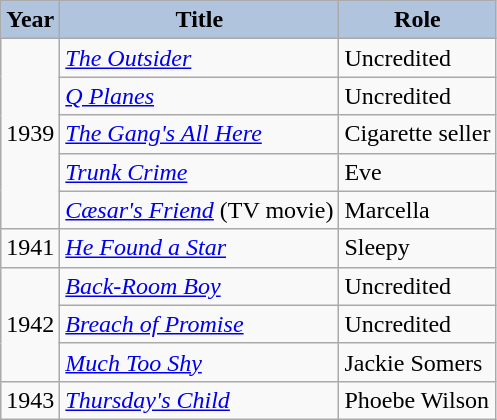<table class="wikitable">
<tr>
<th style="background:#B0C4DE;">Year</th>
<th style="background:#B0C4DE;">Title</th>
<th style="background:#B0C4DE;">Role</th>
</tr>
<tr>
<td rowspan=5>1939</td>
<td><em><a href='#'>The Outsider</a></em></td>
<td>Uncredited</td>
</tr>
<tr>
<td><em><a href='#'>Q Planes</a></em></td>
<td>Uncredited</td>
</tr>
<tr>
<td><em><a href='#'>The Gang's All Here</a></em></td>
<td>Cigarette seller</td>
</tr>
<tr>
<td><em><a href='#'>Trunk Crime</a></em></td>
<td>Eve</td>
</tr>
<tr>
<td><em><a href='#'>Cæsar's Friend</a></em> (TV movie)</td>
<td>Marcella</td>
</tr>
<tr>
<td>1941</td>
<td><em><a href='#'>He Found a Star</a></em></td>
<td>Sleepy</td>
</tr>
<tr>
<td rowspan=3>1942</td>
<td><em><a href='#'>Back-Room Boy</a></em></td>
<td>Uncredited</td>
</tr>
<tr>
<td><em><a href='#'>Breach of Promise</a></em></td>
<td>Uncredited</td>
</tr>
<tr>
<td><em><a href='#'>Much Too Shy</a></em></td>
<td>Jackie Somers</td>
</tr>
<tr>
<td>1943</td>
<td><em><a href='#'>Thursday's Child</a></em></td>
<td>Phoebe Wilson</td>
</tr>
</table>
